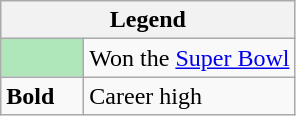<table class="wikitable">
<tr>
<th colspan="2">Legend</th>
</tr>
<tr>
<td style="background:#afe6ba; width:3em;"></td>
<td>Won the <a href='#'>Super Bowl</a></td>
</tr>
<tr>
<td><strong>Bold</strong></td>
<td>Career high</td>
</tr>
</table>
